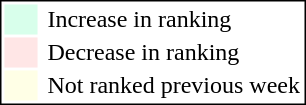<table style="border:1px solid black; float:right;">
<tr>
<td style="background:#D8FFEB; width:20px;"></td>
<td></td>
<td>Increase in ranking</td>
</tr>
<tr>
<td style="background:#FFE6E6; width:20px;"></td>
<td></td>
<td>Decrease in ranking</td>
</tr>
<tr>
<td style="background:#FFFFE6; width:20px;"></td>
<td></td>
<td>Not ranked previous week</td>
</tr>
</table>
